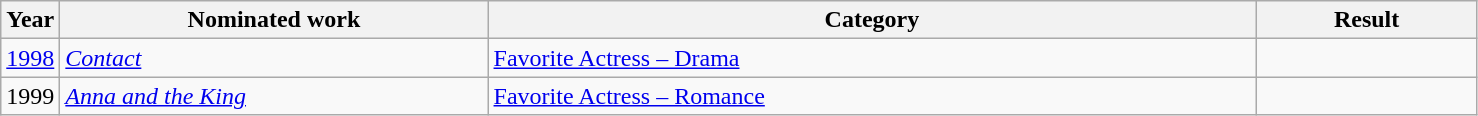<table class=wikitable>
<tr>
<th width=4%>Year</th>
<th width=29%>Nominated work</th>
<th width=52%>Category</th>
<th width=15%>Result</th>
</tr>
<tr>
<td align=center><a href='#'>1998</a></td>
<td><em><a href='#'>Contact</a></em></td>
<td><a href='#'>Favorite Actress – Drama</a></td>
<td></td>
</tr>
<tr>
<td align=center>1999</td>
<td><em><a href='#'>Anna and the King</a></em></td>
<td><a href='#'>Favorite Actress – Romance</a></td>
<td></td>
</tr>
</table>
